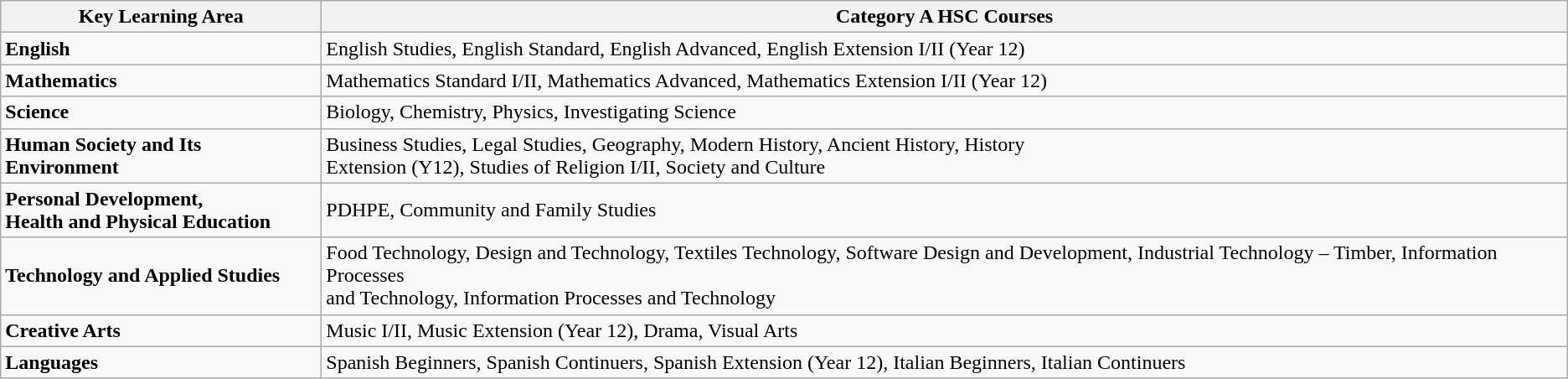<table class="wikitable">
<tr>
<th>Key Learning Area</th>
<th>Category A HSC Courses</th>
</tr>
<tr>
<td><strong>English</strong></td>
<td>English Studies, English Standard, English Advanced, English Extension I/II (Year 12)</td>
</tr>
<tr>
<td><strong>Mathematics</strong></td>
<td>Mathematics Standard I/II, Mathematics Advanced, Mathematics Extension I/II (Year 12)</td>
</tr>
<tr>
<td><strong>Science</strong></td>
<td>Biology, Chemistry, Physics, Investigating Science</td>
</tr>
<tr>
<td><strong>Human Society and Its Environment</strong></td>
<td>Business Studies, Legal Studies, Geography, Modern History, Ancient History, History<br>Extension (Y12), Studies of Religion I/II, Society and Culture</td>
</tr>
<tr>
<td><strong>Personal Development,</strong><br><strong>Health and Physical Education</strong></td>
<td>PDHPE, Community and Family Studies</td>
</tr>
<tr>
<td><strong>Technology and Applied Studies</strong></td>
<td>Food Technology, Design and Technology, Textiles Technology, Software Design and Development, Industrial Technology – Timber, Information Processes<br>and Technology, Information Processes and Technology</td>
</tr>
<tr>
<td><strong>Creative Arts</strong></td>
<td>Music I/II, Music Extension (Year 12), Drama, Visual Arts</td>
</tr>
<tr>
<td><strong>Languages</strong></td>
<td>Spanish Beginners, Spanish Continuers, Spanish Extension (Year 12), Italian Beginners, Italian Continuers</td>
</tr>
</table>
